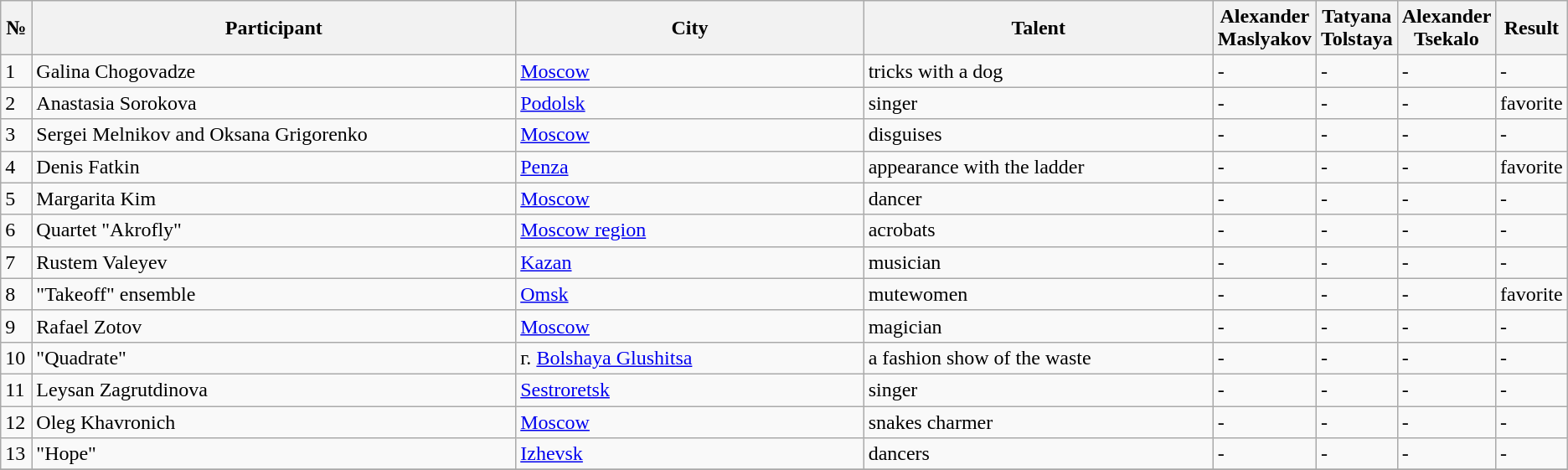<table class="wikitable">
<tr>
<th width="2%">№</th>
<th width="35%">Participant</th>
<th width="25%">City</th>
<th width="25%">Talent</th>
<th width="3%">Alexander Maslyakov</th>
<th width="3%">Tatyana Tolstaya</th>
<th width="3%">Alexander Tsekalo</th>
<th width="3%">Result</th>
</tr>
<tr>
<td>1</td>
<td>Galina Chogovadze</td>
<td><a href='#'>Moscow</a></td>
<td>tricks with a dog</td>
<td>-</td>
<td>-</td>
<td>-</td>
<td>-</td>
</tr>
<tr>
<td>2</td>
<td>Anastasia Sorokova</td>
<td><a href='#'>Podolsk</a></td>
<td>singer</td>
<td>-</td>
<td>-</td>
<td>-</td>
<td>favorite</td>
</tr>
<tr>
<td>3</td>
<td>Sergei Melnikov and Oksana Grigorenko</td>
<td><a href='#'>Moscow</a></td>
<td>disguises</td>
<td>-</td>
<td>-</td>
<td>-</td>
<td>-</td>
</tr>
<tr>
<td>4</td>
<td>Denis Fatkin</td>
<td><a href='#'>Penza</a></td>
<td>appearance with the ladder</td>
<td>-</td>
<td>-</td>
<td>-</td>
<td>favorite</td>
</tr>
<tr>
<td>5</td>
<td>Margarita Kim</td>
<td><a href='#'>Moscow</a></td>
<td>dancer</td>
<td>-</td>
<td>-</td>
<td>-</td>
<td>-</td>
</tr>
<tr>
<td>6</td>
<td>Quartet "Akrofly"</td>
<td><a href='#'>Moscow region</a></td>
<td>acrobats</td>
<td>-</td>
<td>-</td>
<td>-</td>
<td>-</td>
</tr>
<tr>
<td>7</td>
<td>Rustem Valeyev</td>
<td><a href='#'>Kazan</a></td>
<td>musician</td>
<td>-</td>
<td>-</td>
<td>-</td>
<td>-</td>
</tr>
<tr>
<td>8</td>
<td>"Takeoff" ensemble</td>
<td><a href='#'>Omsk</a></td>
<td>mutewomen</td>
<td>-</td>
<td>-</td>
<td>-</td>
<td>favorite</td>
</tr>
<tr>
<td>9</td>
<td>Rafael Zotov</td>
<td><a href='#'>Moscow</a></td>
<td>magician</td>
<td>-</td>
<td>-</td>
<td>-</td>
<td>-</td>
</tr>
<tr>
<td>10</td>
<td>"Quadrate"</td>
<td>г. <a href='#'>Bolshaya Glushitsa</a></td>
<td>a fashion show of the waste</td>
<td>-</td>
<td>-</td>
<td>-</td>
<td>-</td>
</tr>
<tr>
<td>11</td>
<td>Leysan Zagrutdinova</td>
<td><a href='#'>Sestroretsk</a></td>
<td>singer</td>
<td>-</td>
<td>-</td>
<td>-</td>
<td>-</td>
</tr>
<tr>
<td>12</td>
<td>Oleg Khavronich</td>
<td><a href='#'>Moscow</a></td>
<td>snakes charmer</td>
<td>-</td>
<td>-</td>
<td>-</td>
<td>-</td>
</tr>
<tr>
<td>13</td>
<td>"Hope"</td>
<td><a href='#'>Izhevsk</a></td>
<td>dancers</td>
<td>-</td>
<td>-</td>
<td>-</td>
<td>-</td>
</tr>
<tr>
</tr>
</table>
